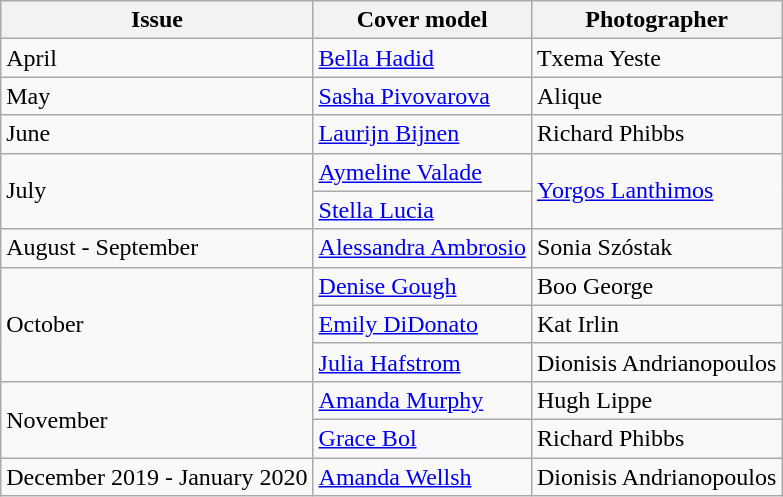<table class="sortable wikitable">
<tr>
<th>Issue</th>
<th>Cover model</th>
<th>Photographer</th>
</tr>
<tr>
<td>April</td>
<td><a href='#'>Bella Hadid</a></td>
<td>Txema Yeste</td>
</tr>
<tr>
<td>May</td>
<td><a href='#'>Sasha Pivovarova</a></td>
<td>Alique</td>
</tr>
<tr>
<td>June</td>
<td><a href='#'>Laurijn Bijnen</a></td>
<td>Richard Phibbs</td>
</tr>
<tr>
<td rowspan=2>July</td>
<td><a href='#'>Aymeline Valade</a></td>
<td rowspan="2"><a href='#'>Yorgos Lanthimos</a></td>
</tr>
<tr>
<td><a href='#'>Stella Lucia</a></td>
</tr>
<tr>
<td>August - September</td>
<td><a href='#'>Alessandra Ambrosio</a></td>
<td>Sonia Szóstak</td>
</tr>
<tr>
<td rowspan=3>October</td>
<td><a href='#'>Denise Gough</a></td>
<td>Boo George</td>
</tr>
<tr>
<td><a href='#'>Emily DiDonato</a></td>
<td>Kat Irlin</td>
</tr>
<tr>
<td><a href='#'>Julia Hafstrom</a></td>
<td>Dionisis Andrianopoulos</td>
</tr>
<tr>
<td rowspan=2>November</td>
<td><a href='#'>Amanda Murphy</a></td>
<td>Hugh Lippe</td>
</tr>
<tr>
<td><a href='#'>Grace Bol</a></td>
<td>Richard Phibbs</td>
</tr>
<tr>
<td>December 2019 - January 2020</td>
<td><a href='#'>Amanda Wellsh</a></td>
<td>Dionisis Andrianopoulos</td>
</tr>
</table>
